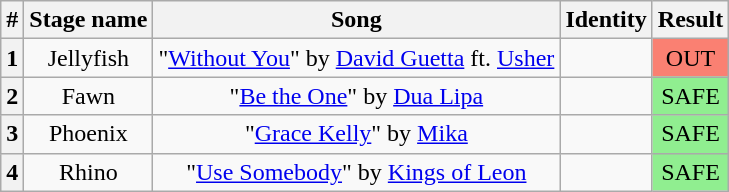<table class="wikitable plainrowheaders" style="text-align: center;">
<tr>
<th>#</th>
<th>Stage name</th>
<th>Song</th>
<th>Identity</th>
<th>Result</th>
</tr>
<tr>
<th>1</th>
<td>Jellyfish</td>
<td>"<a href='#'>Without You</a>" by <a href='#'>David Guetta</a> ft. <a href='#'>Usher</a></td>
<td></td>
<td bgcolor=salmon>OUT</td>
</tr>
<tr>
<th>2</th>
<td>Fawn</td>
<td>"<a href='#'>Be the One</a>" by <a href='#'>Dua Lipa</a></td>
<td></td>
<td bgcolor=lightgreen>SAFE</td>
</tr>
<tr>
<th>3</th>
<td>Phoenix</td>
<td>"<a href='#'>Grace Kelly</a>" by <a href='#'>Mika</a></td>
<td></td>
<td bgcolor=lightgreen>SAFE</td>
</tr>
<tr>
<th>4</th>
<td>Rhino</td>
<td>"<a href='#'>Use Somebody</a>" by <a href='#'>Kings of Leon</a></td>
<td></td>
<td bgcolor=lightgreen>SAFE</td>
</tr>
</table>
